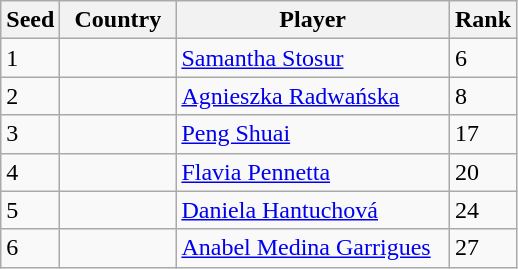<table class="sortable wikitable">
<tr>
<th>Seed</th>
<th width=70>Country</th>
<th width=175>Player</th>
<th>Rank</th>
</tr>
<tr>
<td>1</td>
<td></td>
<td><a href='#'>Samantha Stosur</a></td>
<td>6</td>
</tr>
<tr>
<td>2</td>
<td></td>
<td><a href='#'>Agnieszka Radwańska</a></td>
<td>8</td>
</tr>
<tr>
<td>3</td>
<td></td>
<td><a href='#'>Peng Shuai</a></td>
<td>17</td>
</tr>
<tr>
<td>4</td>
<td></td>
<td><a href='#'>Flavia Pennetta</a></td>
<td>20</td>
</tr>
<tr>
<td>5</td>
<td></td>
<td><a href='#'>Daniela Hantuchová</a></td>
<td>24</td>
</tr>
<tr>
<td>6</td>
<td></td>
<td><a href='#'>Anabel Medina Garrigues</a></td>
<td>27</td>
</tr>
</table>
